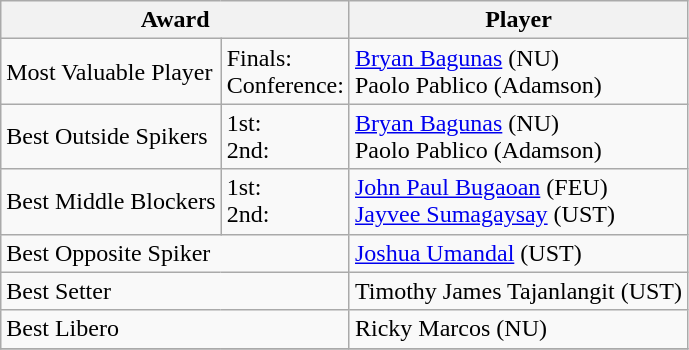<table class="wikitable">
<tr>
<th colspan="2">Award</th>
<th>Player </th>
</tr>
<tr>
<td>Most Valuable Player</td>
<td>Finals:<br>Conference:</td>
<td><a href='#'>Bryan Bagunas</a> (NU)<br>Paolo Pablico (Adamson)</td>
</tr>
<tr>
<td>Best Outside Spikers</td>
<td>1st:<br>2nd:</td>
<td><a href='#'>Bryan Bagunas</a> (NU)<br>Paolo Pablico (Adamson)</td>
</tr>
<tr>
<td>Best Middle Blockers</td>
<td>1st:<br>2nd:</td>
<td><a href='#'>John Paul Bugaoan</a> (FEU)<br><a href='#'>Jayvee Sumagaysay</a> (UST)</td>
</tr>
<tr>
<td colspan="2">Best Opposite Spiker</td>
<td><a href='#'>Joshua Umandal</a> (UST)</td>
</tr>
<tr>
<td colspan="2">Best Setter</td>
<td>Timothy James Tajanlangit (UST)</td>
</tr>
<tr>
<td colspan="2">Best Libero</td>
<td>Ricky Marcos (NU)</td>
</tr>
<tr>
</tr>
</table>
